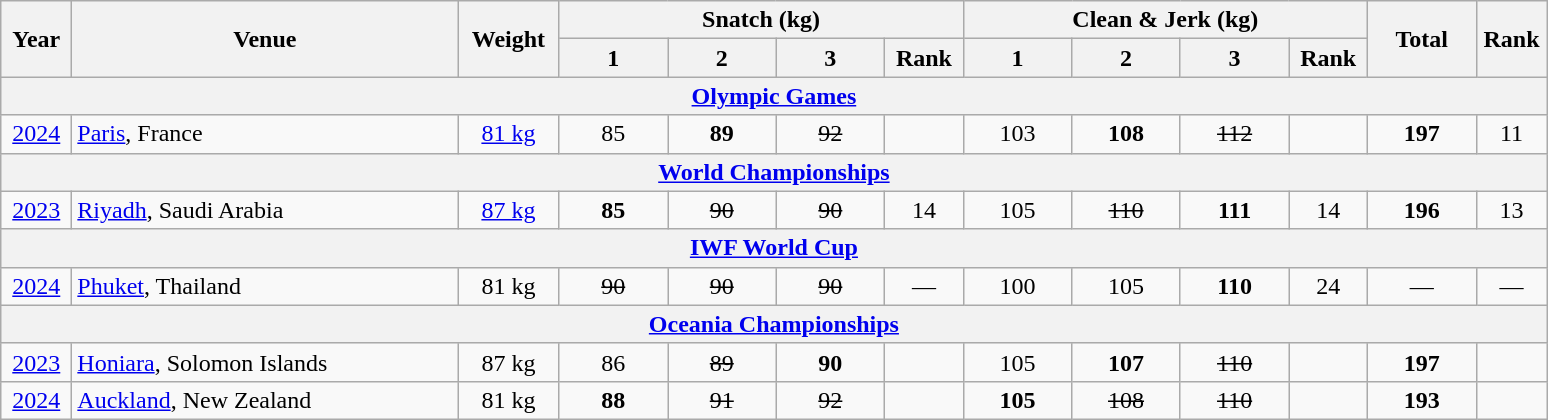<table class = "wikitable" style="text-align:center;">
<tr>
<th rowspan=2 width=40>Year</th>
<th rowspan=2 width=250>Venue</th>
<th rowspan=2 width=60>Weight</th>
<th colspan=4>Snatch (kg)</th>
<th colspan=4>Clean & Jerk (kg)</th>
<th rowspan=2 width=65>Total</th>
<th rowspan=2 width=40>Rank</th>
</tr>
<tr>
<th width=65>1</th>
<th width=65>2</th>
<th width=65>3</th>
<th width=45>Rank</th>
<th width=65>1</th>
<th width=65>2</th>
<th width=65>3</th>
<th width=45>Rank</th>
</tr>
<tr>
<th colspan=13><a href='#'>Olympic Games</a></th>
</tr>
<tr>
<td><a href='#'>2024</a></td>
<td align=left><a href='#'>Paris</a>, France</td>
<td><a href='#'>81 kg</a></td>
<td>85</td>
<td><strong>89</strong></td>
<td><s>92</s></td>
<td></td>
<td>103</td>
<td><strong>108</strong></td>
<td><s>112</s></td>
<td></td>
<td><strong>197</strong></td>
<td>11</td>
</tr>
<tr>
<th colspan=13><a href='#'>World Championships</a></th>
</tr>
<tr>
<td><a href='#'>2023</a></td>
<td align=left><a href='#'>Riyadh</a>, Saudi Arabia</td>
<td><a href='#'>87 kg</a></td>
<td><strong>85</strong></td>
<td><s>90</s></td>
<td><s>90</s></td>
<td>14</td>
<td>105</td>
<td><s>110</s></td>
<td><strong>111</strong></td>
<td>14</td>
<td><strong>196</strong></td>
<td>13</td>
</tr>
<tr>
<th colspan=13><a href='#'>IWF World Cup</a></th>
</tr>
<tr>
<td><a href='#'>2024</a></td>
<td align=left><a href='#'>Phuket</a>, Thailand</td>
<td>81 kg</td>
<td><s>90</s></td>
<td><s>90</s></td>
<td><s>90</s></td>
<td>—</td>
<td>100</td>
<td>105</td>
<td><strong>110</strong></td>
<td>24</td>
<td>—</td>
<td>—</td>
</tr>
<tr>
<th colspan=13><a href='#'>Oceania Championships</a></th>
</tr>
<tr>
<td><a href='#'>2023</a></td>
<td align=left><a href='#'>Honiara</a>, Solomon Islands</td>
<td>87 kg</td>
<td>86</td>
<td><s>89</s></td>
<td><strong>90</strong></td>
<td></td>
<td>105</td>
<td><strong>107</strong></td>
<td><s>110</s></td>
<td></td>
<td><strong>197</strong></td>
<td></td>
</tr>
<tr>
<td><a href='#'>2024</a></td>
<td align=left><a href='#'>Auckland</a>, New Zealand</td>
<td>81 kg</td>
<td><strong>88</strong></td>
<td><s>91</s></td>
<td><s>92</s></td>
<td></td>
<td><strong>105</strong></td>
<td><s>108</s></td>
<td><s>110</s></td>
<td></td>
<td><strong>193</strong></td>
<td></td>
</tr>
</table>
